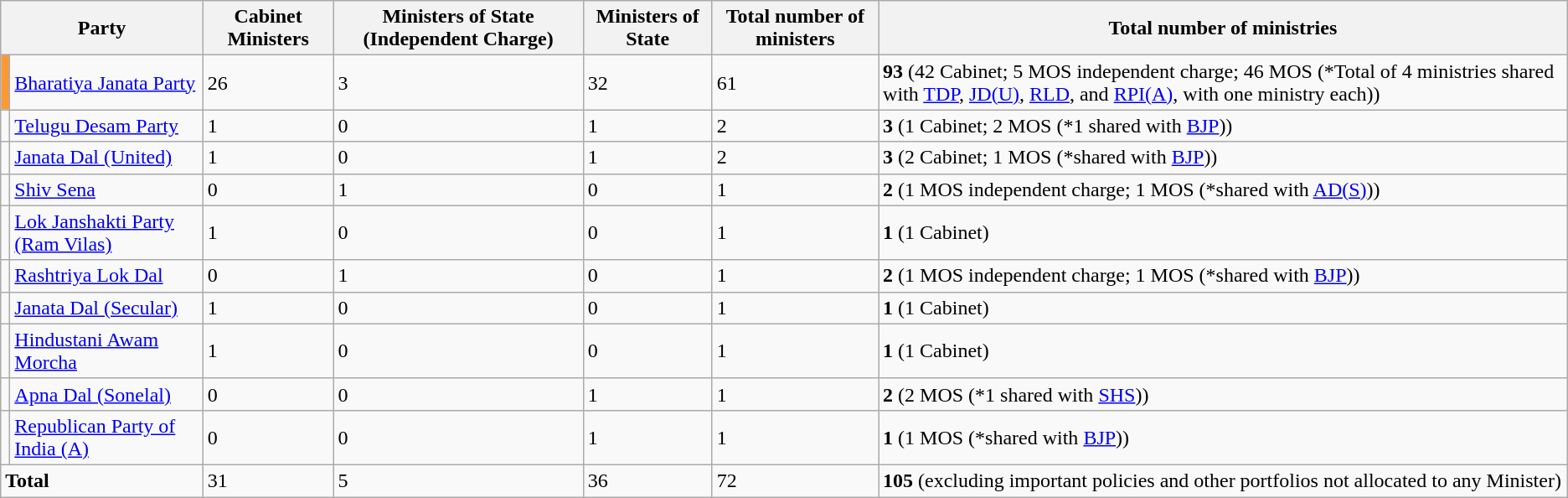<table class="wikitable">
<tr>
<th Colspan=2>Party</th>
<th>Cabinet Ministers</th>
<th>Ministers of State (Independent Charge)</th>
<th>Ministers of State</th>
<th>Total number of ministers</th>
<th>Total number of ministries</th>
</tr>
<tr>
<td bgcolor=#FF9933></td>
<td><a href='#'>Bharatiya Janata Party</a></td>
<td>26</td>
<td>3</td>
<td>32</td>
<td>61</td>
<td><strong>93</strong> (42 Cabinet; 5 MOS independent charge; 46 MOS (*Total of 4 ministries shared with <a href='#'>TDP</a>, <a href='#'>JD(U)</a>, <a href='#'>RLD</a>, and <a href='#'>RPI(A)</a>, with one ministry each))</td>
</tr>
<tr>
<td bgcolor=></td>
<td><a href='#'>Telugu Desam Party</a></td>
<td>1</td>
<td>0</td>
<td>1</td>
<td>2</td>
<td><strong>3</strong> (1 Cabinet; 2 MOS (*1 shared with <a href='#'>BJP</a>))</td>
</tr>
<tr>
<td bgcolor=></td>
<td><a href='#'>Janata Dal (United)</a></td>
<td>1</td>
<td>0</td>
<td>1</td>
<td>2</td>
<td><strong>3</strong> (2 Cabinet; 1 MOS (*shared with <a href='#'>BJP</a>))</td>
</tr>
<tr>
<td bgcolor=></td>
<td><a href='#'>Shiv Sena</a></td>
<td>0</td>
<td>1</td>
<td>0</td>
<td>1</td>
<td><strong>2</strong> (1 MOS independent charge; 1 MOS (*shared with <a href='#'>AD(S)</a>))</td>
</tr>
<tr>
<td bgcolor=></td>
<td><a href='#'>Lok Janshakti Party (Ram Vilas)</a></td>
<td>1</td>
<td>0</td>
<td>0</td>
<td>1</td>
<td><strong>1</strong> (1 Cabinet)</td>
</tr>
<tr>
<td bgcolor=></td>
<td><a href='#'>Rashtriya Lok Dal</a></td>
<td>0</td>
<td>1</td>
<td>0</td>
<td>1</td>
<td><strong>2</strong> (1 MOS independent charge; 1 MOS (*shared with <a href='#'>BJP</a>))</td>
</tr>
<tr>
<td bgcolor=></td>
<td><a href='#'>Janata Dal (Secular)</a></td>
<td>1</td>
<td>0</td>
<td>0</td>
<td>1</td>
<td><strong>1</strong> (1 Cabinet)</td>
</tr>
<tr>
<td bgcolor=></td>
<td><a href='#'>Hindustani Awam Morcha</a></td>
<td>1</td>
<td>0</td>
<td>0</td>
<td>1</td>
<td><strong>1</strong> (1 Cabinet)</td>
</tr>
<tr>
<td bgcolor=></td>
<td><a href='#'>Apna Dal (Sonelal)</a></td>
<td>0</td>
<td>0</td>
<td>1</td>
<td>1</td>
<td><strong>2</strong> (2 MOS (*1 shared with <a href='#'>SHS</a>))</td>
</tr>
<tr>
<td bgcolor=></td>
<td><a href='#'>Republican Party of India (A)</a></td>
<td>0</td>
<td>0</td>
<td>1</td>
<td>1</td>
<td><strong>1</strong> (1 MOS (*shared with <a href='#'>BJP</a>))</td>
</tr>
<tr>
<td Colspan=2><strong>Total</strong></td>
<td>31</td>
<td>5</td>
<td>36</td>
<td>72</td>
<td><strong>105</strong> (excluding important policies and other portfolios not allocated to any Minister)</td>
</tr>
</table>
